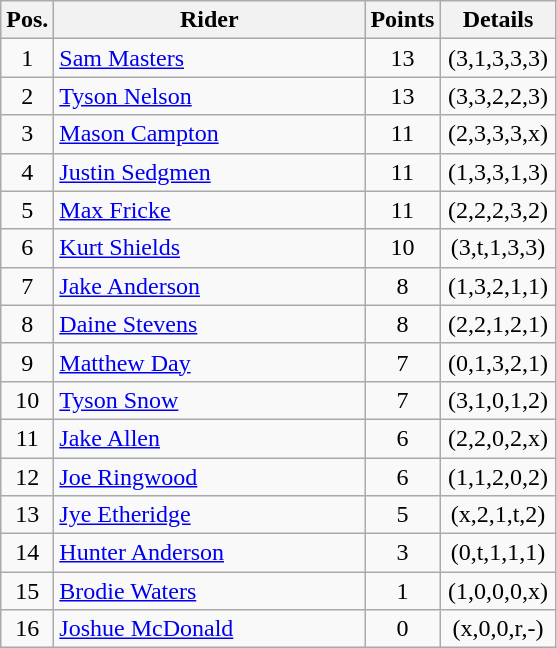<table class=wikitable>
<tr>
<th width=25px>Pos.</th>
<th width=200px>Rider</th>
<th width=40px>Points</th>
<th width=70px>Details</th>
</tr>
<tr align=center >
<td>1</td>
<td align=left><a href='#'>Sam Masters</a></td>
<td>13</td>
<td>(3,1,3,3,3)</td>
</tr>
<tr align=center >
<td>2</td>
<td align=left><a href='#'>Tyson Nelson</a></td>
<td>13</td>
<td>(3,3,2,2,3)</td>
</tr>
<tr align=center >
<td>3</td>
<td align=left><a href='#'>Mason Campton</a></td>
<td>11</td>
<td>(2,3,3,3,x)</td>
</tr>
<tr align=center >
<td>4</td>
<td align=left><a href='#'>Justin Sedgmen</a></td>
<td>11</td>
<td>(1,3,3,1,3)</td>
</tr>
<tr align=center >
<td>5</td>
<td align=left><a href='#'>Max Fricke</a></td>
<td>11</td>
<td>(2,2,2,3,2)</td>
</tr>
<tr align=center >
<td>6</td>
<td align=left><a href='#'>Kurt Shields</a></td>
<td>10</td>
<td>(3,t,1,3,3)</td>
</tr>
<tr align=center >
<td>7</td>
<td align=left><a href='#'>Jake Anderson</a></td>
<td>8</td>
<td>(1,3,2,1,1)</td>
</tr>
<tr align=center >
<td>8</td>
<td align=left><a href='#'>Daine Stevens</a></td>
<td>8</td>
<td>(2,2,1,2,1)</td>
</tr>
<tr align=center >
<td>9</td>
<td align=left><a href='#'>Matthew Day</a></td>
<td>7</td>
<td>(0,1,3,2,1)</td>
</tr>
<tr align=center>
<td>10</td>
<td align=left><a href='#'>Tyson Snow</a></td>
<td>7</td>
<td>(3,1,0,1,2)</td>
</tr>
<tr align=center>
<td>11</td>
<td align=left><a href='#'>Jake Allen</a></td>
<td>6</td>
<td>(2,2,0,2,x)</td>
</tr>
<tr align=center>
<td>12</td>
<td align=left><a href='#'>Joe Ringwood</a></td>
<td>6</td>
<td>(1,1,2,0,2)</td>
</tr>
<tr align=center>
<td>13</td>
<td align=left><a href='#'>Jye Etheridge</a></td>
<td>5</td>
<td>(x,2,1,t,2)</td>
</tr>
<tr align=center>
<td>14</td>
<td align=left><a href='#'>Hunter Anderson</a></td>
<td>3</td>
<td>(0,t,1,1,1)</td>
</tr>
<tr align=center>
<td>15</td>
<td align=left><a href='#'>Brodie Waters</a></td>
<td>1</td>
<td>(1,0,0,0,x)</td>
</tr>
<tr align=center>
<td>16</td>
<td align=left><a href='#'>Joshue McDonald</a></td>
<td>0</td>
<td>(x,0,0,r,-)</td>
</tr>
</table>
